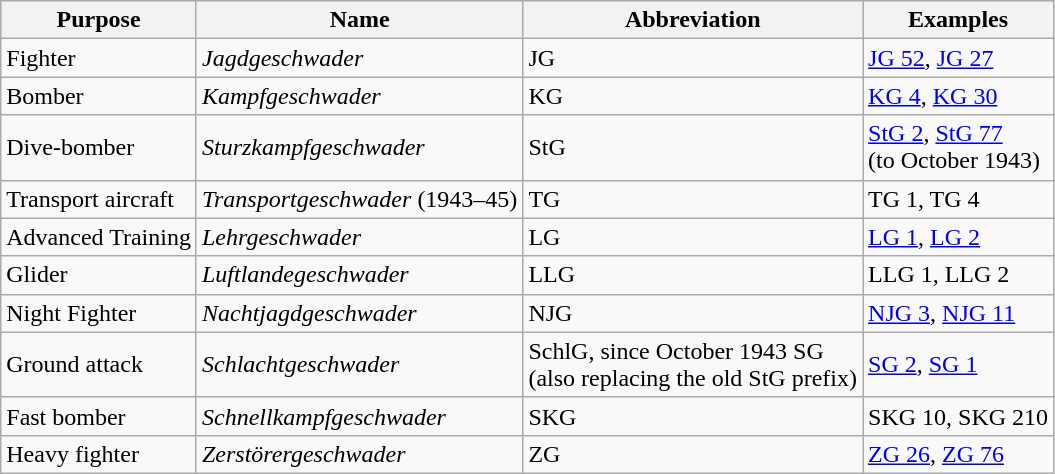<table class="wikitable">
<tr>
<th scope="col">Purpose</th>
<th scope="col">Name</th>
<th scope="col">Abbreviation</th>
<th scope="col">Examples</th>
</tr>
<tr>
<td>Fighter</td>
<td><em>Jagdgeschwader</em></td>
<td>JG</td>
<td><a href='#'>JG 52</a>, <a href='#'>JG 27</a></td>
</tr>
<tr>
<td>Bomber</td>
<td><em>Kampfgeschwader </em></td>
<td>KG</td>
<td><a href='#'>KG 4</a>, <a href='#'>KG 30</a></td>
</tr>
<tr>
<td>Dive-bomber</td>
<td><em>Sturzkampfgeschwader</em></td>
<td>StG</td>
<td><a href='#'>StG 2</a>, <a href='#'>StG 77</a><br>(to October 1943)</td>
</tr>
<tr>
<td>Transport aircraft</td>
<td><em>Transportgeschwader</em> (1943–45)</td>
<td>TG</td>
<td>TG 1, TG 4</td>
</tr>
<tr>
<td>Advanced Training</td>
<td><em>Lehrgeschwader</em></td>
<td>LG</td>
<td><a href='#'>LG 1</a>, <a href='#'>LG 2</a></td>
</tr>
<tr>
<td>Glider</td>
<td><em>Luftlandegeschwader</em></td>
<td>LLG</td>
<td>LLG 1, LLG 2</td>
</tr>
<tr>
<td>Night Fighter</td>
<td><em>Nachtjagdgeschwader</em></td>
<td>NJG</td>
<td><a href='#'>NJG 3</a>, <a href='#'>NJG 11</a></td>
</tr>
<tr>
<td>Ground attack</td>
<td><em>Schlachtgeschwader</em></td>
<td>SchlG, since October 1943 SG<br>(also replacing the old StG prefix)</td>
<td><a href='#'>SG 2</a>, <a href='#'>SG 1</a></td>
</tr>
<tr>
<td>Fast bomber</td>
<td><em>Schnellkampfgeschwader</em></td>
<td>SKG</td>
<td>SKG 10, SKG 210</td>
</tr>
<tr>
<td>Heavy fighter</td>
<td><em>Zerstörergeschwader</em></td>
<td>ZG</td>
<td><a href='#'>ZG 26</a>, <a href='#'>ZG 76</a></td>
</tr>
</table>
